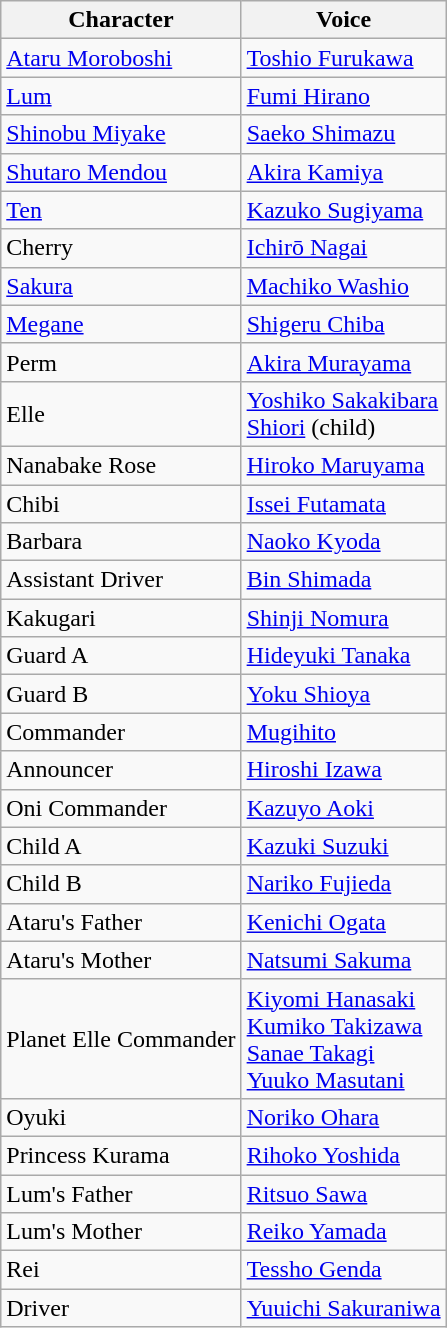<table class="wikitable">
<tr>
<th>Character</th>
<th>Voice</th>
</tr>
<tr>
<td><a href='#'>Ataru Moroboshi</a></td>
<td><a href='#'>Toshio Furukawa</a></td>
</tr>
<tr>
<td><a href='#'>Lum</a></td>
<td><a href='#'>Fumi Hirano</a></td>
</tr>
<tr>
<td><a href='#'>Shinobu Miyake</a></td>
<td><a href='#'>Saeko Shimazu</a></td>
</tr>
<tr>
<td><a href='#'>Shutaro Mendou</a></td>
<td><a href='#'>Akira Kamiya</a></td>
</tr>
<tr>
<td><a href='#'>Ten</a></td>
<td><a href='#'>Kazuko Sugiyama</a></td>
</tr>
<tr>
<td>Cherry</td>
<td><a href='#'>Ichirō Nagai</a></td>
</tr>
<tr>
<td><a href='#'>Sakura</a></td>
<td><a href='#'>Machiko Washio</a></td>
</tr>
<tr>
<td><a href='#'>Megane</a></td>
<td><a href='#'>Shigeru Chiba</a></td>
</tr>
<tr>
<td>Perm</td>
<td><a href='#'>Akira Murayama</a></td>
</tr>
<tr>
<td>Elle</td>
<td><a href='#'>Yoshiko Sakakibara</a><br><a href='#'>Shiori</a> (child)</td>
</tr>
<tr>
<td>Nanabake Rose</td>
<td><a href='#'>Hiroko Maruyama</a></td>
</tr>
<tr>
<td>Chibi</td>
<td><a href='#'>Issei Futamata</a></td>
</tr>
<tr>
<td>Barbara</td>
<td><a href='#'>Naoko Kyoda</a></td>
</tr>
<tr>
<td>Assistant Driver</td>
<td><a href='#'>Bin Shimada</a></td>
</tr>
<tr>
<td>Kakugari</td>
<td><a href='#'>Shinji Nomura</a></td>
</tr>
<tr>
<td>Guard A</td>
<td><a href='#'>Hideyuki Tanaka</a></td>
</tr>
<tr>
<td>Guard B</td>
<td><a href='#'>Yoku Shioya</a></td>
</tr>
<tr>
<td>Commander</td>
<td><a href='#'>Mugihito</a></td>
</tr>
<tr>
<td>Announcer</td>
<td><a href='#'>Hiroshi Izawa</a></td>
</tr>
<tr>
<td>Oni Commander</td>
<td><a href='#'>Kazuyo Aoki</a></td>
</tr>
<tr>
<td>Child A</td>
<td><a href='#'>Kazuki Suzuki</a></td>
</tr>
<tr>
<td>Child B</td>
<td><a href='#'>Nariko Fujieda</a></td>
</tr>
<tr>
<td>Ataru's Father</td>
<td><a href='#'>Kenichi Ogata</a></td>
</tr>
<tr>
<td>Ataru's Mother</td>
<td><a href='#'>Natsumi Sakuma</a></td>
</tr>
<tr>
<td>Planet Elle Commander</td>
<td><a href='#'>Kiyomi Hanasaki</a><br><a href='#'>Kumiko Takizawa</a><br><a href='#'>Sanae Takagi</a><br><a href='#'>Yuuko Masutani</a></td>
</tr>
<tr>
<td>Oyuki</td>
<td><a href='#'>Noriko Ohara</a></td>
</tr>
<tr>
<td>Princess Kurama</td>
<td><a href='#'>Rihoko Yoshida</a></td>
</tr>
<tr>
<td>Lum's Father</td>
<td><a href='#'>Ritsuo Sawa</a></td>
</tr>
<tr>
<td>Lum's Mother</td>
<td><a href='#'>Reiko Yamada</a></td>
</tr>
<tr>
<td>Rei</td>
<td><a href='#'>Tessho Genda</a></td>
</tr>
<tr>
<td>Driver</td>
<td><a href='#'>Yuuichi Sakuraniwa</a></td>
</tr>
</table>
